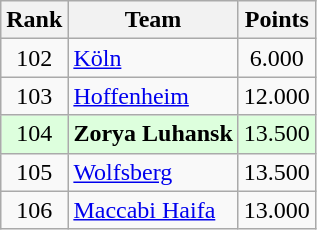<table class="wikitable" style="text-align: center;">
<tr>
<th>Rank</th>
<th>Team</th>
<th>Points</th>
</tr>
<tr>
<td>102</td>
<td align=left> <a href='#'>Köln</a></td>
<td>6.000</td>
</tr>
<tr>
<td>103</td>
<td align=left> <a href='#'>Hoffenheim</a></td>
<td>12.000</td>
</tr>
<tr bgcolor="#ddffdd">
<td>104</td>
<td align=left> <strong>Zorya Luhansk</strong></td>
<td>13.500</td>
</tr>
<tr>
<td>105</td>
<td align=left> <a href='#'>Wolfsberg</a></td>
<td>13.500</td>
</tr>
<tr>
<td>106</td>
<td align=left> <a href='#'>Maccabi Haifa</a></td>
<td>13.000</td>
</tr>
</table>
